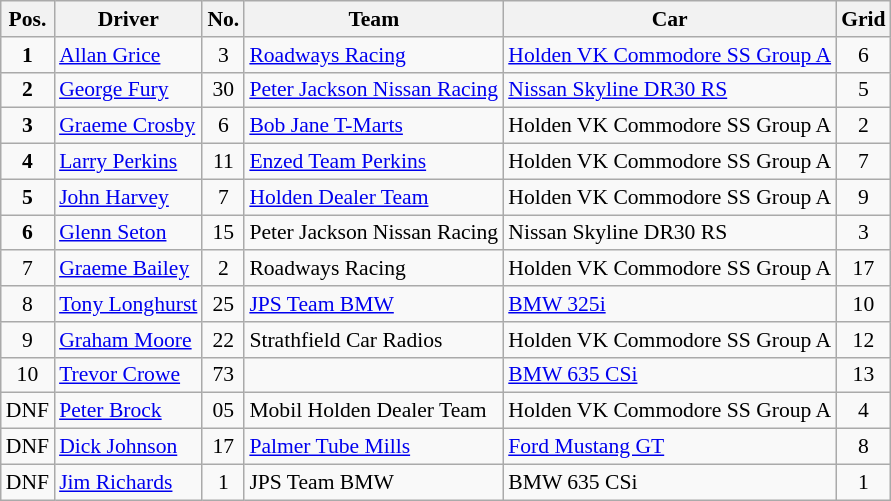<table class="wikitable" style="font-size: 90%">
<tr>
<th>Pos.</th>
<th>Driver</th>
<th>No.</th>
<th>Team</th>
<th>Car</th>
<th>Grid</th>
</tr>
<tr>
<td align="center"><strong>1</strong></td>
<td> <a href='#'>Allan Grice</a></td>
<td align="center">3</td>
<td><a href='#'>Roadways Racing</a></td>
<td><a href='#'>Holden VK Commodore SS Group A</a></td>
<td align="center">6</td>
</tr>
<tr>
<td align="center"><strong>2</strong></td>
<td> <a href='#'>George Fury</a></td>
<td align="center">30</td>
<td><a href='#'>Peter Jackson Nissan Racing</a></td>
<td><a href='#'>Nissan Skyline DR30 RS</a></td>
<td align="center">5</td>
</tr>
<tr>
<td align="center"><strong>3</strong></td>
<td> <a href='#'>Graeme Crosby</a></td>
<td align="center">6</td>
<td><a href='#'>Bob Jane T-Marts</a></td>
<td>Holden VK Commodore SS Group A</td>
<td align="center">2</td>
</tr>
<tr>
<td align="center"><strong>4</strong></td>
<td> <a href='#'>Larry Perkins</a></td>
<td align="center">11</td>
<td><a href='#'>Enzed Team Perkins</a></td>
<td>Holden VK Commodore SS Group A</td>
<td align="center">7</td>
</tr>
<tr>
<td align="center"><strong>5</strong></td>
<td> <a href='#'>John Harvey</a></td>
<td align="center">7</td>
<td><a href='#'>Holden Dealer Team</a></td>
<td>Holden VK Commodore SS Group A</td>
<td align="center">9</td>
</tr>
<tr>
<td align="center"><strong>6</strong></td>
<td> <a href='#'>Glenn Seton</a></td>
<td align="center">15</td>
<td>Peter Jackson Nissan Racing</td>
<td>Nissan Skyline DR30 RS</td>
<td align="center">3</td>
</tr>
<tr>
<td align="center">7</td>
<td> <a href='#'>Graeme Bailey</a></td>
<td align="center">2</td>
<td>Roadways Racing</td>
<td>Holden VK Commodore SS Group A</td>
<td align="center">17</td>
</tr>
<tr>
<td align="center">8</td>
<td> <a href='#'>Tony Longhurst</a></td>
<td align="center">25</td>
<td><a href='#'>JPS Team BMW</a></td>
<td><a href='#'>BMW 325i</a></td>
<td align="center">10</td>
</tr>
<tr>
<td align="center">9</td>
<td> <a href='#'>Graham Moore</a></td>
<td align="center">22</td>
<td>Strathfield Car Radios</td>
<td>Holden VK Commodore SS Group A</td>
<td align="center">12</td>
</tr>
<tr>
<td align="center">10</td>
<td> <a href='#'>Trevor Crowe</a></td>
<td align="center">73</td>
<td></td>
<td><a href='#'>BMW 635 CSi</a></td>
<td align="center">13</td>
</tr>
<tr>
<td align="center">DNF</td>
<td> <a href='#'>Peter Brock</a></td>
<td align="center">05</td>
<td>Mobil Holden Dealer Team</td>
<td>Holden VK Commodore SS Group A</td>
<td align="center">4</td>
</tr>
<tr>
<td align="center">DNF</td>
<td> <a href='#'>Dick Johnson</a></td>
<td align="center">17</td>
<td><a href='#'>Palmer Tube Mills</a></td>
<td><a href='#'>Ford Mustang GT</a></td>
<td align="center">8</td>
</tr>
<tr>
<td align="center">DNF</td>
<td> <a href='#'>Jim Richards</a></td>
<td align="center">1</td>
<td>JPS Team BMW</td>
<td>BMW 635 CSi</td>
<td align="center">1</td>
</tr>
</table>
